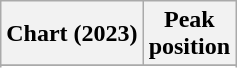<table class="wikitable sortable plainrowheaders" style="text-align:center;">
<tr>
<th scope="col">Chart (2023)</th>
<th scope="col">Peak<br>position</th>
</tr>
<tr>
</tr>
<tr>
</tr>
<tr>
</tr>
</table>
